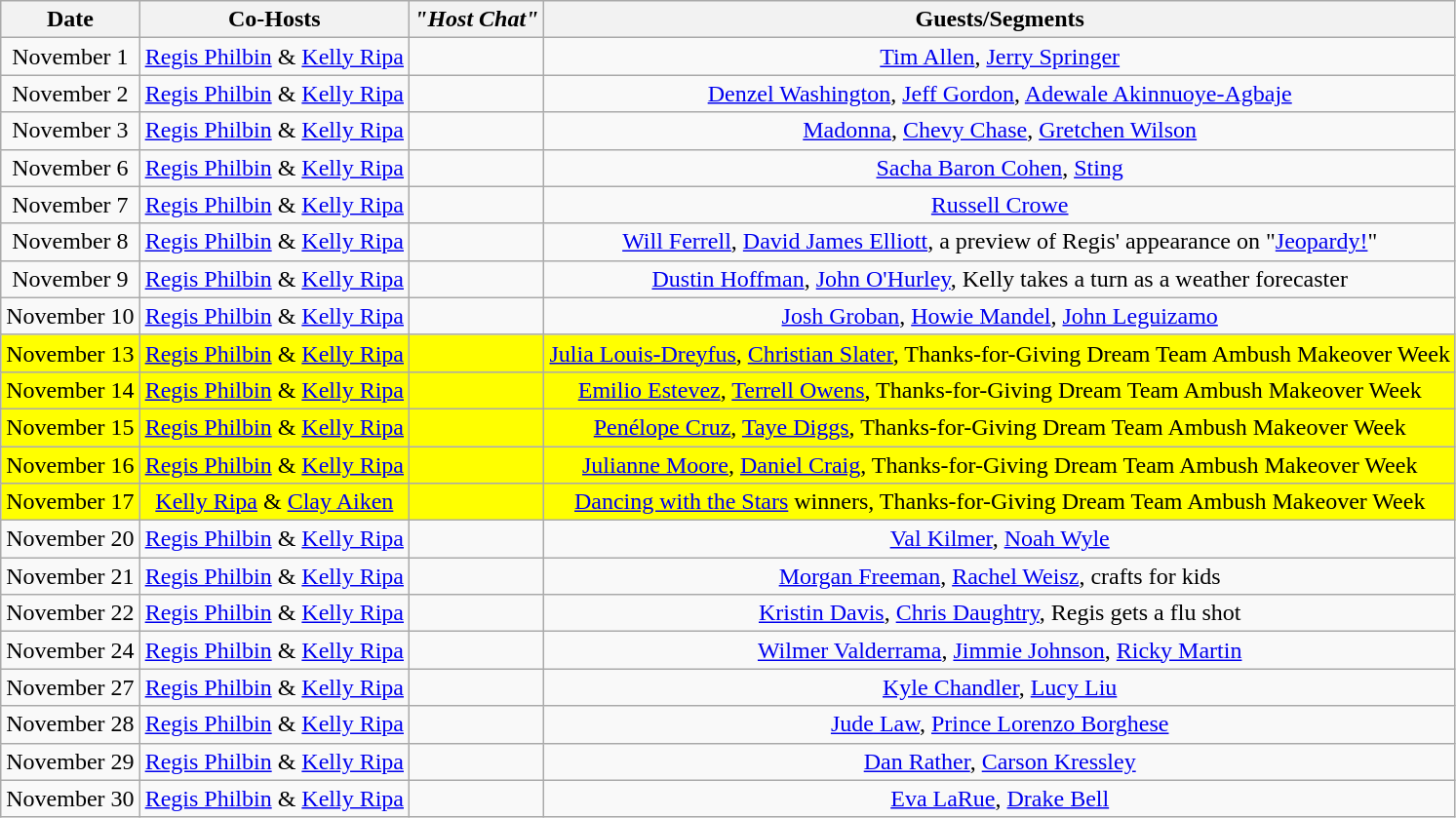<table class="wikitable sortable" border="1" style="text-align:center">
<tr>
<th>Date</th>
<th>Co-Hosts</th>
<th><em>"Host Chat"</em></th>
<th>Guests/Segments</th>
</tr>
<tr>
<td>November 1</td>
<td><a href='#'>Regis Philbin</a> & <a href='#'>Kelly Ripa</a></td>
<td></td>
<td><a href='#'>Tim Allen</a>, <a href='#'>Jerry Springer</a></td>
</tr>
<tr>
<td>November 2</td>
<td><a href='#'>Regis Philbin</a> & <a href='#'>Kelly Ripa</a></td>
<td></td>
<td><a href='#'>Denzel Washington</a>, <a href='#'>Jeff Gordon</a>, <a href='#'>Adewale Akinnuoye-Agbaje</a></td>
</tr>
<tr>
<td>November 3</td>
<td><a href='#'>Regis Philbin</a> & <a href='#'>Kelly Ripa</a></td>
<td></td>
<td><a href='#'>Madonna</a>, <a href='#'>Chevy Chase</a>, <a href='#'>Gretchen Wilson</a></td>
</tr>
<tr>
<td>November 6</td>
<td><a href='#'>Regis Philbin</a> & <a href='#'>Kelly Ripa</a></td>
<td></td>
<td><a href='#'>Sacha Baron Cohen</a>, <a href='#'>Sting</a></td>
</tr>
<tr>
<td>November 7</td>
<td><a href='#'>Regis Philbin</a> & <a href='#'>Kelly Ripa</a></td>
<td></td>
<td><a href='#'>Russell Crowe</a></td>
</tr>
<tr>
<td>November 8</td>
<td><a href='#'>Regis Philbin</a> & <a href='#'>Kelly Ripa</a></td>
<td></td>
<td><a href='#'>Will Ferrell</a>, <a href='#'>David James Elliott</a>, a preview of Regis' appearance on "<a href='#'>Jeopardy!</a>"</td>
</tr>
<tr>
<td>November 9</td>
<td><a href='#'>Regis Philbin</a> & <a href='#'>Kelly Ripa</a></td>
<td></td>
<td><a href='#'>Dustin Hoffman</a>, <a href='#'>John O'Hurley</a>, Kelly takes a turn as a weather forecaster</td>
</tr>
<tr>
<td>November 10</td>
<td><a href='#'>Regis Philbin</a> & <a href='#'>Kelly Ripa</a></td>
<td></td>
<td><a href='#'>Josh Groban</a>, <a href='#'>Howie Mandel</a>, <a href='#'>John Leguizamo</a></td>
</tr>
<tr bgcolor=yellow>
<td>November 13</td>
<td><a href='#'>Regis Philbin</a> & <a href='#'>Kelly Ripa</a></td>
<td></td>
<td><a href='#'>Julia Louis-Dreyfus</a>, <a href='#'>Christian Slater</a>, Thanks-for-Giving Dream Team Ambush Makeover Week</td>
</tr>
<tr bgcolor=yellow>
<td>November 14</td>
<td><a href='#'>Regis Philbin</a> & <a href='#'>Kelly Ripa</a></td>
<td></td>
<td><a href='#'>Emilio Estevez</a>, <a href='#'>Terrell Owens</a>, Thanks-for-Giving Dream Team Ambush Makeover Week</td>
</tr>
<tr bgcolor=yellow>
<td>November 15</td>
<td><a href='#'>Regis Philbin</a> & <a href='#'>Kelly Ripa</a></td>
<td></td>
<td><a href='#'>Penélope Cruz</a>, <a href='#'>Taye Diggs</a>, Thanks-for-Giving Dream Team Ambush Makeover Week</td>
</tr>
<tr bgcolor=yellow>
<td>November 16</td>
<td><a href='#'>Regis Philbin</a> & <a href='#'>Kelly Ripa</a></td>
<td></td>
<td><a href='#'>Julianne Moore</a>, <a href='#'>Daniel Craig</a>, Thanks-for-Giving Dream Team Ambush Makeover Week</td>
</tr>
<tr bgcolor=yellow>
<td>November 17</td>
<td><a href='#'>Kelly Ripa</a> & <a href='#'>Clay Aiken</a></td>
<td></td>
<td><a href='#'>Dancing with the Stars</a> winners, Thanks-for-Giving Dream Team Ambush Makeover Week</td>
</tr>
<tr>
<td>November 20</td>
<td><a href='#'>Regis Philbin</a> & <a href='#'>Kelly Ripa</a></td>
<td></td>
<td><a href='#'>Val Kilmer</a>, <a href='#'>Noah Wyle</a></td>
</tr>
<tr>
<td>November 21</td>
<td><a href='#'>Regis Philbin</a> & <a href='#'>Kelly Ripa</a></td>
<td></td>
<td><a href='#'>Morgan Freeman</a>, <a href='#'>Rachel Weisz</a>, crafts for kids</td>
</tr>
<tr>
<td>November 22</td>
<td><a href='#'>Regis Philbin</a> & <a href='#'>Kelly Ripa</a></td>
<td></td>
<td><a href='#'>Kristin Davis</a>, <a href='#'>Chris Daughtry</a>, Regis gets a flu shot</td>
</tr>
<tr>
<td>November 24</td>
<td><a href='#'>Regis Philbin</a> & <a href='#'>Kelly Ripa</a></td>
<td></td>
<td><a href='#'>Wilmer Valderrama</a>, <a href='#'>Jimmie Johnson</a>, <a href='#'>Ricky Martin</a></td>
</tr>
<tr>
<td>November 27</td>
<td><a href='#'>Regis Philbin</a> & <a href='#'>Kelly Ripa</a></td>
<td></td>
<td><a href='#'>Kyle Chandler</a>, <a href='#'>Lucy Liu</a></td>
</tr>
<tr>
<td>November 28</td>
<td><a href='#'>Regis Philbin</a> & <a href='#'>Kelly Ripa</a></td>
<td></td>
<td><a href='#'>Jude Law</a>, <a href='#'>Prince Lorenzo Borghese</a></td>
</tr>
<tr>
<td>November 29</td>
<td><a href='#'>Regis Philbin</a> & <a href='#'>Kelly Ripa</a></td>
<td></td>
<td><a href='#'>Dan Rather</a>, <a href='#'>Carson Kressley</a></td>
</tr>
<tr>
<td>November 30</td>
<td><a href='#'>Regis Philbin</a> & <a href='#'>Kelly Ripa</a></td>
<td></td>
<td><a href='#'>Eva LaRue</a>, <a href='#'>Drake Bell</a></td>
</tr>
</table>
